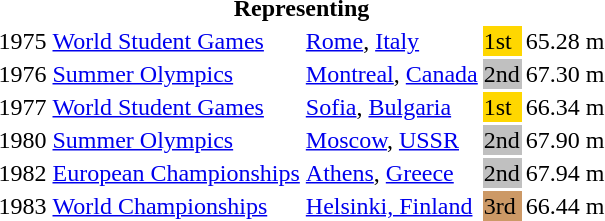<table>
<tr>
<th colspan="5">Representing </th>
</tr>
<tr>
<td>1975</td>
<td><a href='#'>World Student Games</a></td>
<td><a href='#'>Rome</a>, <a href='#'>Italy</a></td>
<td bgcolor="gold">1st</td>
<td>65.28 m</td>
</tr>
<tr>
<td>1976</td>
<td><a href='#'>Summer Olympics</a></td>
<td><a href='#'>Montreal</a>, <a href='#'>Canada</a></td>
<td bgcolor="silver">2nd</td>
<td>67.30 m</td>
</tr>
<tr>
<td>1977</td>
<td><a href='#'>World Student Games</a></td>
<td><a href='#'>Sofia</a>, <a href='#'>Bulgaria</a></td>
<td bgcolor="gold">1st</td>
<td>66.34 m</td>
</tr>
<tr>
<td>1980</td>
<td><a href='#'>Summer Olympics</a></td>
<td><a href='#'>Moscow</a>, <a href='#'>USSR</a></td>
<td bgcolor="silver">2nd</td>
<td>67.90 m</td>
</tr>
<tr>
<td>1982</td>
<td><a href='#'>European Championships</a></td>
<td><a href='#'>Athens</a>, <a href='#'>Greece</a></td>
<td bgcolor="silver">2nd</td>
<td>67.94 m</td>
</tr>
<tr>
<td>1983</td>
<td><a href='#'>World Championships</a></td>
<td><a href='#'>Helsinki, Finland</a></td>
<td bgcolor="CC9966">3rd</td>
<td>66.44 m</td>
</tr>
</table>
